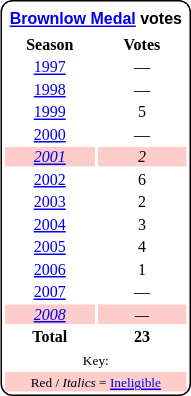<table style="margin-right: 4px; margin-top: 8px; float: right; border: 1px #000000 solid; border-radius: 8px; background: #FFFFFF; font-family: Verdana; font-size: 8pt; text-align: center;">
<tr style="background:#FFFFFF;">
<td colspan=2; style="padding: 3px; margin-bottom: -3px; margin-top: 2px; font-family: Arial; background:#FFFFFF;"><strong><a href='#'>Brownlow Medal</a> votes</strong></td>
</tr>
<tr>
<th width=50%>Season</th>
<th width=50%>Votes</th>
</tr>
<tr>
<td><a href='#'>1997</a></td>
<td>—</td>
</tr>
<tr>
<td><a href='#'>1998</a></td>
<td>—</td>
</tr>
<tr>
<td><a href='#'>1999</a></td>
<td>5</td>
</tr>
<tr>
<td><a href='#'>2000</a></td>
<td>—</td>
</tr>
<tr style="background:#FFCCCC;">
<td><em><a href='#'>2001</a></em></td>
<td><em>2</em></td>
</tr>
<tr>
<td><a href='#'>2002</a></td>
<td>6</td>
</tr>
<tr>
<td><a href='#'>2003</a></td>
<td>2</td>
</tr>
<tr>
<td><a href='#'>2004</a></td>
<td>3</td>
</tr>
<tr>
<td><a href='#'>2005</a></td>
<td>4</td>
</tr>
<tr>
<td><a href='#'>2006</a></td>
<td>1</td>
</tr>
<tr>
<td><a href='#'>2007</a></td>
<td>—</td>
</tr>
<tr style="background:#FFCCCC;">
<td><em><a href='#'>2008</a></em></td>
<td><em>—</em></td>
</tr>
<tr>
<th>Total</th>
<th>23</th>
</tr>
<tr>
<td colspan=2><small>Key:</small><br></td>
</tr>
<tr style="background-color:#FFCCCC; border:1px solid #aaaaaa; width:2em;">
<td colspan=2><small>Red / <em>Italics</em> = <a href='#'>Ineligible</a></small></td>
</tr>
</table>
